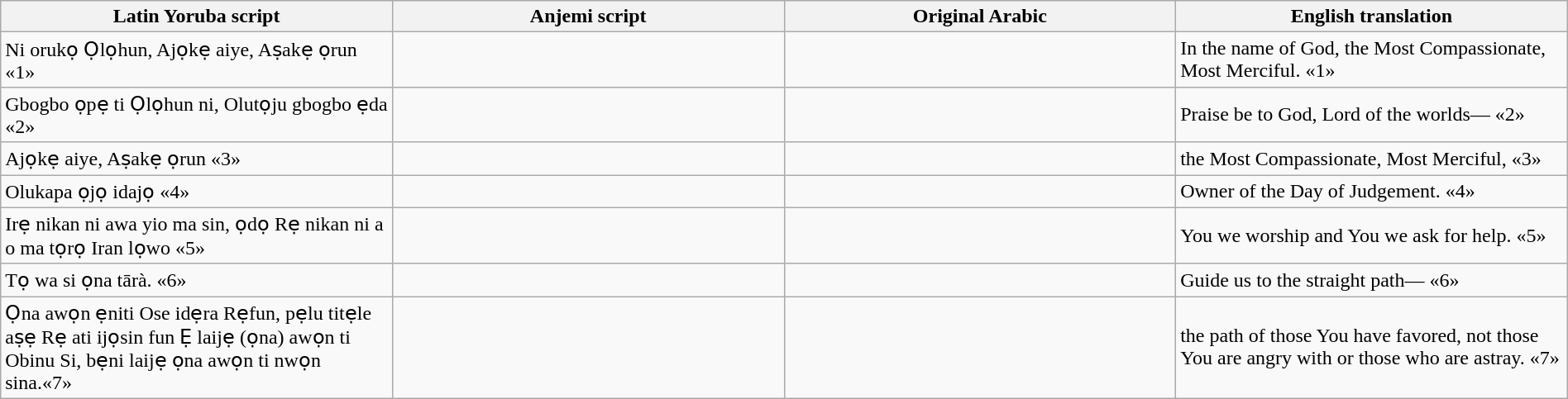<table class="wikitable" style="table-layout:fixed;width:100%">
<tr>
<th>Latin Yoruba script</th>
<th>Anjemi script</th>
<th>Original Arabic</th>
<th>English translation</th>
</tr>
<tr>
<td>Ni orukọ Ọlọhun, Ajọkẹ aiye, Aṣakẹ ọrun «1»</td>
<td dir="rtl"><span></span></td>
<td dir="rtl"><span></span></td>
<td>In the name of God, the Most Compassionate, Most Merciful. «1»</td>
</tr>
<tr>
<td>Gbogbo ọpẹ ti Ọlọhun ni, Olutọju gbogbo ẹda «2»</td>
<td dir="rtl"><span></span></td>
<td dir="rtl"><span></span></td>
<td>Praise be to God, Lord of the worlds— «2»</td>
</tr>
<tr>
<td>Ajọkẹ aiye, Aṣakẹ ọrun «3»</td>
<td dir="rtl"><span></span></td>
<td dir="rtl"><span></span></td>
<td>the Most Compassionate, Most Merciful, «3»</td>
</tr>
<tr>
<td>Olukapa ọjọ idajọ «4»</td>
<td dir="rtl"><span></span></td>
<td dir="rtl"><span></span></td>
<td>Owner of the Day of Judgement. «4»</td>
</tr>
<tr>
<td>Irẹ nikan ni awa yio ma sin, ọdọ Rẹ nikan ni a o ma tọrọ Iran lọwo «5»</td>
<td dir="rtl"><span></span></td>
<td dir="rtl"><span></span></td>
<td>You we worship and You we ask for help. «5»</td>
</tr>
<tr>
<td>Tọ wa si ọna tārà. «6»</td>
<td dir="rtl"><span></span></td>
<td dir="rtl"><span></span></td>
<td>Guide us to the straight path— «6»</td>
</tr>
<tr>
<td>Ọna awọn ẹniti Ose idẹra Rẹfun, pẹlu titẹle aṣẹ Rẹ ati ijọsin fun Ẹ laijẹ (ọna) awọn ti Obinu Si, bẹni laijẹ ọna awọn ti nwọn sina.«7»</td>
<td dir="rtl"><span></span></td>
<td dir="rtl"><span></span></td>
<td>the path of those You have favored, not those You are angry with or those who are astray. «7»</td>
</tr>
</table>
